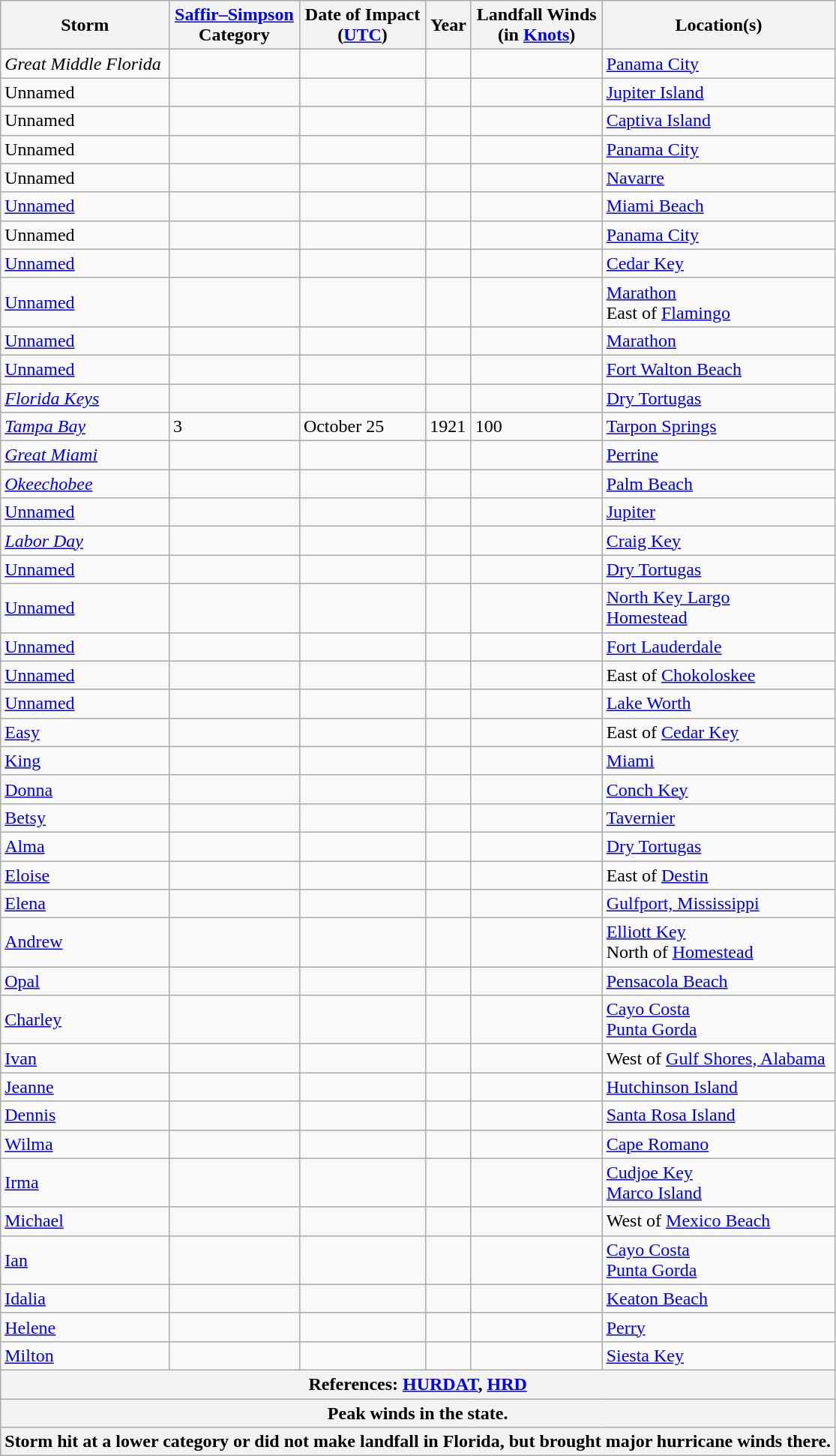<table class = "wikitable sortable">
<tr>
<th>Storm</th>
<th><a href='#'>Saffir–Simpson</a><br>Category</th>
<th>Date of Impact<br>(<a href='#'>UTC</a>)</th>
<th>Year</th>
<th>Landfall Winds<br>(in <a href='#'>Knots</a>)</th>
<th>Location(s)</th>
</tr>
<tr>
<td><em>Great Middle Florida</em></td>
<td></td>
<td></td>
<td></td>
<td></td>
<td><a href='#'>Panama City</a></td>
</tr>
<tr>
<td>Unnamed</td>
<td></td>
<td></td>
<td></td>
<td></td>
<td><a href='#'>Jupiter Island</a></td>
</tr>
<tr>
<td>Unnamed</td>
<td></td>
<td></td>
<td></td>
<td></td>
<td><a href='#'>Captiva Island</a></td>
</tr>
<tr>
<td>Unnamed</td>
<td></td>
<td></td>
<td></td>
<td></td>
<td><a href='#'>Panama City</a></td>
</tr>
<tr>
<td>Unnamed</td>
<td></td>
<td></td>
<td></td>
<td></td>
<td><a href='#'>Navarre</a></td>
</tr>
<tr>
<td><a href='#'>Unnamed</a></td>
<td></td>
<td></td>
<td></td>
<td></td>
<td><a href='#'>Miami Beach</a></td>
</tr>
<tr>
<td>Unnamed</td>
<td></td>
<td></td>
<td></td>
<td></td>
<td><a href='#'>Panama City</a></td>
</tr>
<tr>
<td><a href='#'>Unnamed</a></td>
<td></td>
<td></td>
<td></td>
<td></td>
<td><a href='#'>Cedar Key</a></td>
</tr>
<tr>
<td><a href='#'>Unnamed</a></td>
<td></td>
<td></td>
<td></td>
<td></td>
<td><a href='#'>Marathon</a><br>East of <a href='#'>Flamingo</a></td>
</tr>
<tr>
<td><a href='#'>Unnamed</a></td>
<td></td>
<td></td>
<td></td>
<td></td>
<td><a href='#'>Marathon</a></td>
</tr>
<tr>
<td><a href='#'>Unnamed</a></td>
<td></td>
<td></td>
<td></td>
<td></td>
<td><a href='#'>Fort Walton Beach</a></td>
</tr>
<tr>
<td><a href='#'><em>Florida Keys</em></a></td>
<td></td>
<td></td>
<td></td>
<td></td>
<td><a href='#'>Dry Tortugas</a></td>
</tr>
<tr>
<td><a href='#'><em>Tampa Bay</em></a></td>
<td>3</td>
<td>October 25</td>
<td>1921</td>
<td>100</td>
<td><a href='#'>Tarpon Springs</a></td>
</tr>
<tr>
<td><em><a href='#'>Great Miami</a></em></td>
<td></td>
<td></td>
<td></td>
<td></td>
<td><a href='#'>Perrine</a></td>
</tr>
<tr>
<td><em><a href='#'>Okeechobee</a></em></td>
<td></td>
<td></td>
<td></td>
<td></td>
<td><a href='#'>Palm Beach</a></td>
</tr>
<tr>
<td><a href='#'>Unnamed</a></td>
<td></td>
<td></td>
<td></td>
<td></td>
<td><a href='#'>Jupiter</a></td>
</tr>
<tr>
<td><em><a href='#'>Labor Day</a></em></td>
<td></td>
<td></td>
<td></td>
<td></td>
<td><a href='#'>Craig Key</a></td>
</tr>
<tr>
<td><a href='#'>Unnamed</a></td>
<td></td>
<td></td>
<td></td>
<td></td>
<td><a href='#'>Dry Tortugas</a></td>
</tr>
<tr>
<td><a href='#'>Unnamed</a></td>
<td></td>
<td></td>
<td></td>
<td></td>
<td><a href='#'>North Key Largo</a><br><a href='#'>Homestead</a></td>
</tr>
<tr>
<td><a href='#'>Unnamed</a></td>
<td></td>
<td></td>
<td></td>
<td></td>
<td><a href='#'>Fort Lauderdale</a></td>
</tr>
<tr>
<td><a href='#'>Unnamed</a></td>
<td></td>
<td></td>
<td></td>
<td></td>
<td>East of <a href='#'>Chokoloskee</a></td>
</tr>
<tr>
<td><a href='#'>Unnamed</a></td>
<td></td>
<td></td>
<td></td>
<td></td>
<td><a href='#'>Lake Worth</a></td>
</tr>
<tr>
<td><a href='#'>Easy</a></td>
<td></td>
<td></td>
<td></td>
<td></td>
<td>East of <a href='#'>Cedar Key</a></td>
</tr>
<tr>
<td><a href='#'>King</a></td>
<td></td>
<td></td>
<td></td>
<td></td>
<td><a href='#'>Miami</a></td>
</tr>
<tr>
<td><a href='#'>Donna</a></td>
<td></td>
<td></td>
<td></td>
<td></td>
<td><a href='#'>Conch Key</a></td>
</tr>
<tr>
<td><a href='#'>Betsy</a></td>
<td></td>
<td></td>
<td></td>
<td></td>
<td><a href='#'>Tavernier</a></td>
</tr>
<tr>
<td><a href='#'>Alma</a></td>
<td></td>
<td></td>
<td></td>
<td></td>
<td><a href='#'>Dry Tortugas</a></td>
</tr>
<tr>
<td><a href='#'>Eloise</a></td>
<td></td>
<td></td>
<td></td>
<td></td>
<td>East of <a href='#'>Destin</a></td>
</tr>
<tr>
<td><a href='#'>Elena</a></td>
<td></td>
<td></td>
<td></td>
<td></td>
<td><a href='#'>Gulfport, Mississippi</a></td>
</tr>
<tr>
<td><a href='#'>Andrew</a></td>
<td></td>
<td></td>
<td></td>
<td></td>
<td><a href='#'>Elliott Key</a><br>North of <a href='#'>Homestead</a></td>
</tr>
<tr>
<td><a href='#'>Opal</a></td>
<td></td>
<td></td>
<td></td>
<td></td>
<td><a href='#'>Pensacola Beach</a></td>
</tr>
<tr>
<td><a href='#'>Charley</a></td>
<td></td>
<td></td>
<td></td>
<td></td>
<td><a href='#'>Cayo Costa</a><br><a href='#'>Punta Gorda</a></td>
</tr>
<tr>
<td><a href='#'>Ivan</a></td>
<td></td>
<td></td>
<td></td>
<td></td>
<td>West of <a href='#'>Gulf Shores, Alabama</a></td>
</tr>
<tr>
<td><a href='#'>Jeanne</a></td>
<td></td>
<td></td>
<td></td>
<td></td>
<td><a href='#'>Hutchinson Island</a></td>
</tr>
<tr>
<td><a href='#'>Dennis</a></td>
<td></td>
<td></td>
<td></td>
<td></td>
<td><a href='#'>Santa Rosa Island</a></td>
</tr>
<tr>
<td><a href='#'>Wilma</a></td>
<td></td>
<td></td>
<td></td>
<td></td>
<td><a href='#'>Cape Romano</a></td>
</tr>
<tr>
<td><a href='#'>Irma</a></td>
<td></td>
<td></td>
<td></td>
<td></td>
<td><a href='#'>Cudjoe Key</a><br><a href='#'>Marco Island</a></td>
</tr>
<tr>
<td><a href='#'>Michael</a></td>
<td></td>
<td></td>
<td></td>
<td></td>
<td>West of <a href='#'>Mexico Beach</a></td>
</tr>
<tr>
<td><a href='#'>Ian</a></td>
<td></td>
<td></td>
<td></td>
<td></td>
<td><a href='#'>Cayo Costa</a><br><a href='#'>Punta Gorda</a></td>
</tr>
<tr>
<td><a href='#'>Idalia</a></td>
<td></td>
<td></td>
<td></td>
<td></td>
<td><a href='#'>Keaton Beach</a></td>
</tr>
<tr>
<td><a href='#'>Helene</a></td>
<td></td>
<td></td>
<td></td>
<td></td>
<td><a href='#'>Perry</a></td>
</tr>
<tr>
<td><a href='#'>Milton</a></td>
<td></td>
<td></td>
<td></td>
<td></td>
<td><a href='#'>Siesta Key</a></td>
</tr>
<tr>
<th colspan="6">References: <a href='#'>HURDAT</a>, <a href='#'>HRD</a></th>
</tr>
<tr>
<th colspan="6"> Peak winds in the state.</th>
</tr>
<tr>
<th colspan="6"> Storm hit at a lower category or did not make landfall in Florida, but brought major hurricane winds there.</th>
</tr>
</table>
